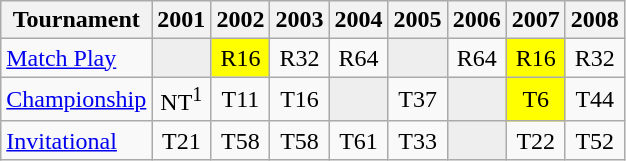<table class="wikitable" style="text-align:center;">
<tr>
<th>Tournament</th>
<th>2001</th>
<th>2002</th>
<th>2003</th>
<th>2004</th>
<th>2005</th>
<th>2006</th>
<th>2007</th>
<th>2008</th>
</tr>
<tr>
<td align="left"><a href='#'>Match Play</a></td>
<td style="background:#eeeeee;"></td>
<td style="background:yellow;">R16</td>
<td>R32</td>
<td>R64</td>
<td style="background:#eeeeee;"></td>
<td>R64</td>
<td style="background:yellow;">R16</td>
<td>R32</td>
</tr>
<tr>
<td align="left"><a href='#'>Championship</a></td>
<td>NT<sup>1</sup></td>
<td>T11</td>
<td>T16</td>
<td style="background:#eeeeee;"></td>
<td>T37</td>
<td style="background:#eeeeee;"></td>
<td style="background:yellow;">T6</td>
<td>T44</td>
</tr>
<tr>
<td align="left"><a href='#'>Invitational</a></td>
<td>T21</td>
<td>T58</td>
<td>T58</td>
<td>T61</td>
<td>T33</td>
<td style="background:#eeeeee;"></td>
<td>T22</td>
<td>T52</td>
</tr>
</table>
